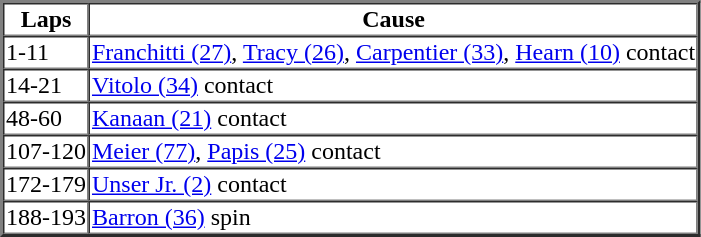<table border=2 cellspacing=0>
<tr>
<th>Laps</th>
<th>Cause</th>
</tr>
<tr>
<td>1-11</td>
<td><a href='#'>Franchitti (27)</a>, <a href='#'>Tracy (26)</a>, <a href='#'>Carpentier (33)</a>, <a href='#'>Hearn (10)</a> contact</td>
</tr>
<tr>
<td>14-21</td>
<td><a href='#'>Vitolo (34)</a> contact</td>
</tr>
<tr>
<td>48-60</td>
<td><a href='#'>Kanaan (21)</a> contact</td>
</tr>
<tr>
<td>107-120</td>
<td><a href='#'>Meier (77)</a>, <a href='#'>Papis (25)</a>  contact</td>
</tr>
<tr>
<td>172-179</td>
<td><a href='#'>Unser Jr. (2)</a> contact</td>
</tr>
<tr>
<td>188-193</td>
<td><a href='#'>Barron (36)</a> spin</td>
</tr>
</table>
